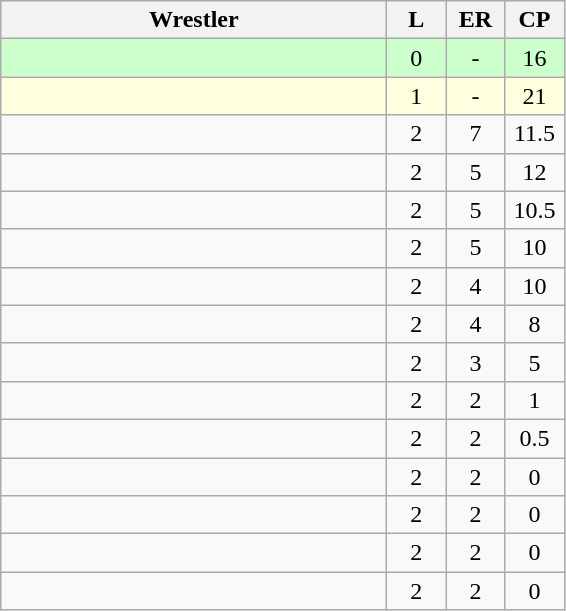<table class="wikitable" style="text-align: center;" |>
<tr>
<th width="250">Wrestler</th>
<th width="32">L</th>
<th width="32">ER</th>
<th width="32">CP</th>
</tr>
<tr bgcolor="ccffcc">
<td style="text-align:left;"></td>
<td>0</td>
<td>-</td>
<td>16</td>
</tr>
<tr bgcolor="lightyellow">
<td style="text-align:left;"></td>
<td>1</td>
<td>-</td>
<td>21</td>
</tr>
<tr>
<td style="text-align:left;"></td>
<td>2</td>
<td>7</td>
<td>11.5</td>
</tr>
<tr>
<td style="text-align:left;"></td>
<td>2</td>
<td>5</td>
<td>12</td>
</tr>
<tr>
<td style="text-align:left;"></td>
<td>2</td>
<td>5</td>
<td>10.5</td>
</tr>
<tr>
<td style="text-align:left;"></td>
<td>2</td>
<td>5</td>
<td>10</td>
</tr>
<tr>
<td style="text-align:left;"></td>
<td>2</td>
<td>4</td>
<td>10</td>
</tr>
<tr>
<td style="text-align:left;"></td>
<td>2</td>
<td>4</td>
<td>8</td>
</tr>
<tr>
<td style="text-align:left;"></td>
<td>2</td>
<td>3</td>
<td>5</td>
</tr>
<tr>
<td style="text-align:left;"></td>
<td>2</td>
<td>2</td>
<td>1</td>
</tr>
<tr>
<td style="text-align:left;"></td>
<td>2</td>
<td>2</td>
<td>0.5</td>
</tr>
<tr>
<td style="text-align:left;"></td>
<td>2</td>
<td>2</td>
<td>0</td>
</tr>
<tr>
<td style="text-align:left;"></td>
<td>2</td>
<td>2</td>
<td>0</td>
</tr>
<tr>
<td style="text-align:left;"></td>
<td>2</td>
<td>2</td>
<td>0</td>
</tr>
<tr>
<td style="text-align:left;"></td>
<td>2</td>
<td>2</td>
<td>0</td>
</tr>
</table>
